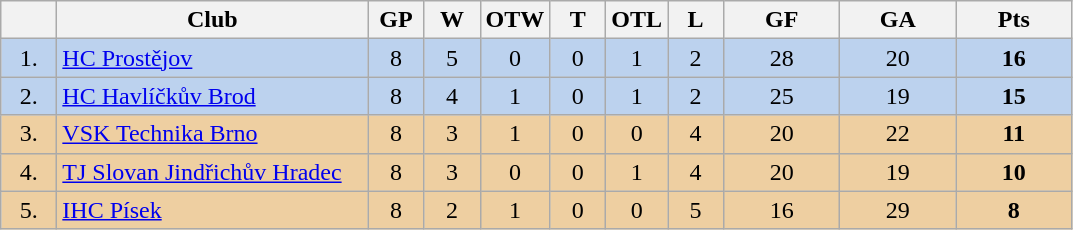<table class="wikitable">
<tr>
<th width="30"></th>
<th width="200">Club</th>
<th width="30">GP</th>
<th width="30">W</th>
<th width="30">OTW</th>
<th width="30">T</th>
<th width="30">OTL</th>
<th width="30">L</th>
<th width="70">GF</th>
<th width="70">GA</th>
<th width="70">Pts</th>
</tr>
<tr bgcolor="#BCD2EE" align="center">
<td>1.</td>
<td align="left"><a href='#'>HC Prostějov</a></td>
<td>8</td>
<td>5</td>
<td>0</td>
<td>0</td>
<td>1</td>
<td>2</td>
<td>28</td>
<td>20</td>
<td><strong>16</strong></td>
</tr>
<tr bgcolor="#BCD2EE" align="center">
<td>2.</td>
<td align="left"><a href='#'>HC Havlíčkův Brod</a></td>
<td>8</td>
<td>4</td>
<td>1</td>
<td>0</td>
<td>1</td>
<td>2</td>
<td>25</td>
<td>19</td>
<td><strong>15</strong></td>
</tr>
<tr bgcolor="#EECFA1" align="center">
<td>3.</td>
<td align="left"><a href='#'>VSK Technika Brno</a></td>
<td>8</td>
<td>3</td>
<td>1</td>
<td>0</td>
<td>0</td>
<td>4</td>
<td>20</td>
<td>22</td>
<td><strong>11</strong></td>
</tr>
<tr bgcolor="#EECFA1" align="center">
<td>4.</td>
<td align="left"><a href='#'>TJ Slovan Jindřichův Hradec</a></td>
<td>8</td>
<td>3</td>
<td>0</td>
<td>0</td>
<td>1</td>
<td>4</td>
<td>20</td>
<td>19</td>
<td><strong>10</strong></td>
</tr>
<tr bgcolor="#EECFA1" align="center">
<td>5.</td>
<td align="left"><a href='#'>IHC Písek</a></td>
<td>8</td>
<td>2</td>
<td>1</td>
<td>0</td>
<td>0</td>
<td>5</td>
<td>16</td>
<td>29</td>
<td><strong>8</strong></td>
</tr>
</table>
